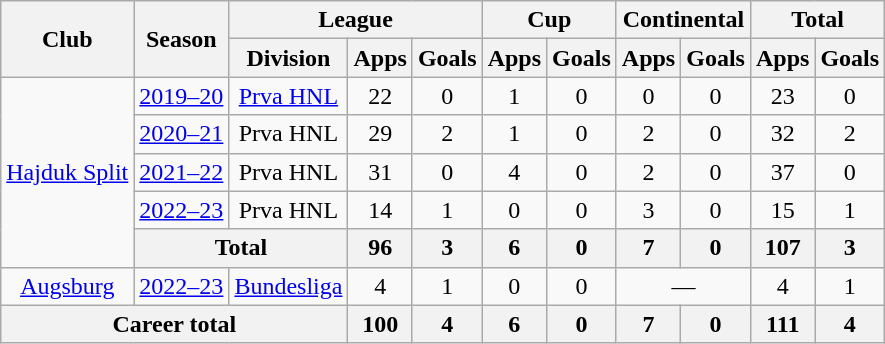<table class="wikitable" style="text-align:center">
<tr>
<th rowspan="2">Club</th>
<th rowspan="2">Season</th>
<th colspan="3">League</th>
<th colspan="2">Cup</th>
<th colspan="2">Continental</th>
<th colspan="2">Total</th>
</tr>
<tr>
<th>Division</th>
<th>Apps</th>
<th>Goals</th>
<th>Apps</th>
<th>Goals</th>
<th>Apps</th>
<th>Goals</th>
<th>Apps</th>
<th>Goals</th>
</tr>
<tr>
<td rowspan="5"><a href='#'>Hajduk Split</a></td>
<td><a href='#'>2019–20</a></td>
<td><a href='#'>Prva HNL</a></td>
<td>22</td>
<td>0</td>
<td>1</td>
<td>0</td>
<td>0</td>
<td>0</td>
<td>23</td>
<td>0</td>
</tr>
<tr>
<td><a href='#'>2020–21</a></td>
<td>Prva HNL</td>
<td>29</td>
<td>2</td>
<td>1</td>
<td>0</td>
<td>2</td>
<td>0</td>
<td>32</td>
<td>2</td>
</tr>
<tr>
<td><a href='#'>2021–22</a></td>
<td>Prva HNL</td>
<td>31</td>
<td>0</td>
<td>4</td>
<td>0</td>
<td>2</td>
<td>0</td>
<td>37</td>
<td>0</td>
</tr>
<tr>
<td><a href='#'>2022–23</a></td>
<td>Prva HNL</td>
<td>14</td>
<td>1</td>
<td>0</td>
<td>0</td>
<td>3</td>
<td>0</td>
<td>15</td>
<td>1</td>
</tr>
<tr>
<th colspan="2">Total</th>
<th>96</th>
<th>3</th>
<th>6</th>
<th>0</th>
<th>7</th>
<th>0</th>
<th>107</th>
<th>3</th>
</tr>
<tr>
<td><a href='#'>Augsburg</a></td>
<td><a href='#'>2022–23</a></td>
<td><a href='#'>Bundesliga</a></td>
<td>4</td>
<td>1</td>
<td>0</td>
<td>0</td>
<td colspan=2">—</td>
<td>4</td>
<td>1</td>
</tr>
<tr>
<th colspan="3">Career total</th>
<th>100</th>
<th>4</th>
<th>6</th>
<th>0</th>
<th>7</th>
<th>0</th>
<th>111</th>
<th>4</th>
</tr>
</table>
